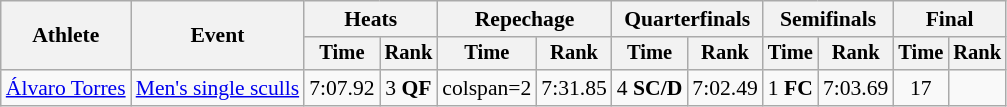<table class="wikitable" style="font-size:90%">
<tr>
<th rowspan="2">Athlete</th>
<th rowspan="2">Event</th>
<th colspan="2">Heats</th>
<th colspan="2">Repechage</th>
<th colspan="2">Quarterfinals</th>
<th colspan="2">Semifinals</th>
<th colspan="2">Final</th>
</tr>
<tr style="font-size:95%">
<th>Time</th>
<th>Rank</th>
<th>Time</th>
<th>Rank</th>
<th>Time</th>
<th>Rank</th>
<th>Time</th>
<th>Rank</th>
<th>Time</th>
<th>Rank</th>
</tr>
<tr align=center>
<td align=left><a href='#'>Álvaro Torres</a></td>
<td align=left><a href='#'>Men's single sculls</a></td>
<td>7:07.92</td>
<td>3 <strong>QF</strong></td>
<td>colspan=2 </td>
<td>7:31.85</td>
<td>4 <strong>SC/D</strong></td>
<td>7:02.49</td>
<td>1 <strong>FC</strong></td>
<td>7:03.69</td>
<td>17</td>
</tr>
</table>
